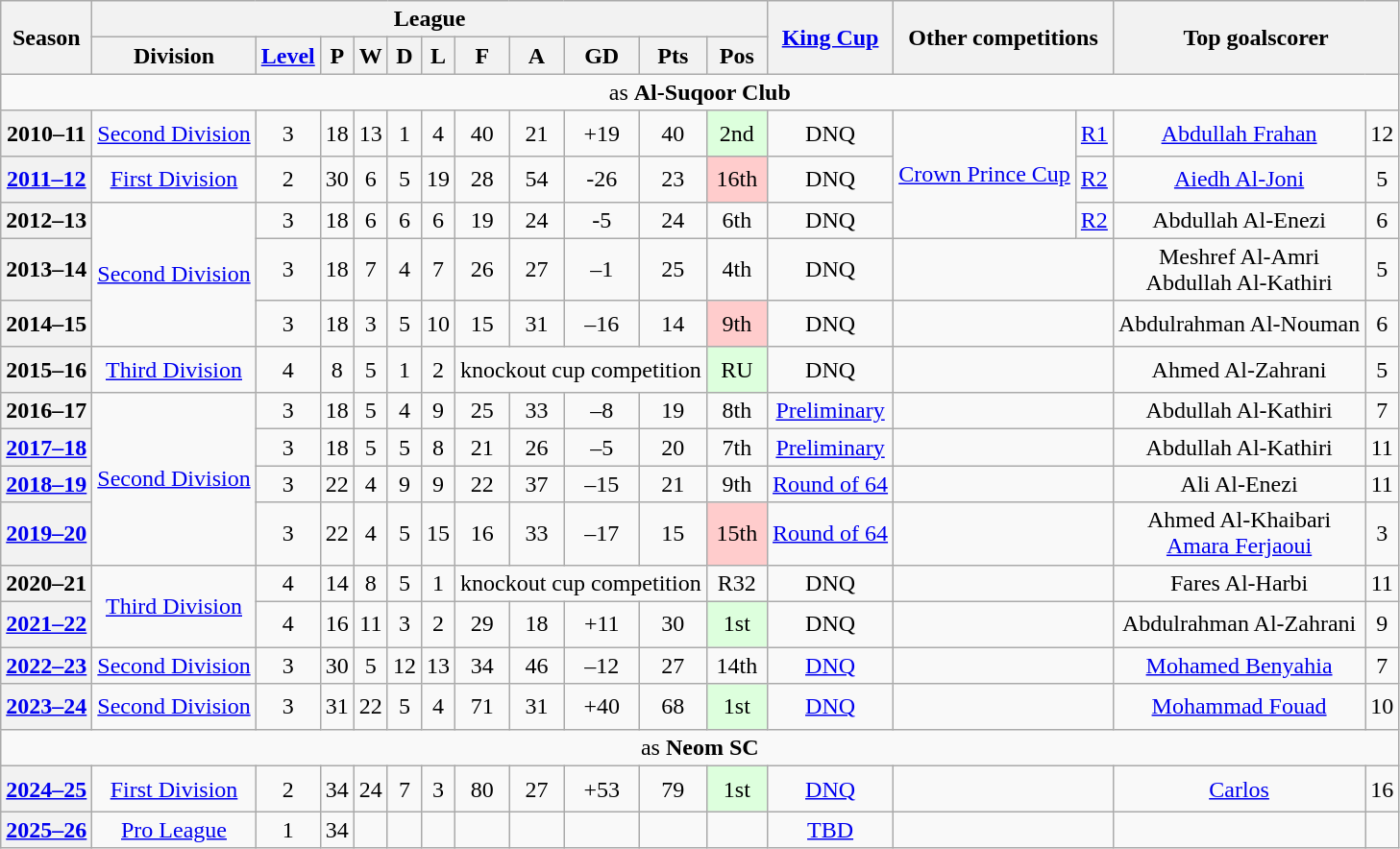<table class="wikitable plainrowheaders sortable" style="text-align: center">
<tr>
<th rowspan=2>Season</th>
<th colspan=11>League</th>
<th rowspan=2><a href='#'>King Cup</a><br></th>
<th rowspan=2 colspan=2>Other competitions</th>
<th rowspan=2 colspan=2>Top goalscorer</th>
</tr>
<tr>
<th scope=col>Division</th>
<th scope=col><a href='#'>Level</a></th>
<th scope=col>P</th>
<th scope=col>W</th>
<th scope=col>D</th>
<th scope=col>L</th>
<th scope=col>F</th>
<th scope=col>A</th>
<th scope=col>GD</th>
<th scope=col>Pts</th>
<th scope=col data-sort-type="number">Pos</th>
</tr>
<tr>
<td colspan=17>as <strong>Al-Suqoor Club</strong></td>
</tr>
<tr>
<th scope=row rowspan=1>2010–11</th>
<td rowspan=1><a href='#'>Second Division</a></td>
<td rowspan=1>3</td>
<td rowspan=1>18</td>
<td rowspan=1>13</td>
<td rowspan=1>1</td>
<td rowspan=1>4</td>
<td rowspan=1>40</td>
<td rowspan=1>21</td>
<td rowspan=1>+19</td>
<td rowspan=1>40</td>
<td rowspan=1 style="background-color:#DFD; padding:0.4em;">2nd </td>
<td rowspan=1>DNQ</td>
<td rowspan=3><a href='#'>Crown Prince Cup</a></td>
<td rowspan=1><a href='#'>R1</a></td>
<td rowspan=1> <a href='#'>Abdullah Frahan</a></td>
<td rowspan=1>12</td>
</tr>
<tr>
<th scope=row rowspan=1><a href='#'>2011–12</a></th>
<td rowspan=1><a href='#'>First Division</a></td>
<td rowspan=1>2</td>
<td rowspan=1>30</td>
<td rowspan=1>6</td>
<td rowspan=1>5</td>
<td rowspan=1>19</td>
<td rowspan=1>28</td>
<td rowspan=1>54</td>
<td rowspan=1>-26</td>
<td rowspan=1>23</td>
<td rowspan=1 style="background-color:#FCC; padding:0.4em;">16th </td>
<td rowspan=1>DNQ</td>
<td rowspan=1><a href='#'>R2</a></td>
<td rowspan=1> <a href='#'>Aiedh Al-Joni</a></td>
<td rowspan=1>5</td>
</tr>
<tr>
<th scope=row rowspan=1>2012–13</th>
<td rowspan=3><a href='#'>Second Division</a></td>
<td rowspan=1>3</td>
<td rowspan=1>18</td>
<td rowspan=1>6</td>
<td rowspan=1>6</td>
<td rowspan=1>6</td>
<td rowspan=1>19</td>
<td rowspan=1>24</td>
<td rowspan=1>-5</td>
<td rowspan=1>24</td>
<td rowspan=1>6th</td>
<td rowspan=1>DNQ</td>
<td rowspan=1><a href='#'>R2</a></td>
<td rowspan=1> Abdullah Al-Enezi</td>
<td rowspan=1>6</td>
</tr>
<tr>
<th scope=row rowspan=1>2013–14</th>
<td rowspan=1>3</td>
<td rowspan=1>18</td>
<td rowspan=1>7</td>
<td rowspan=1>4</td>
<td rowspan=1>7</td>
<td rowspan=1>26</td>
<td rowspan=1>27</td>
<td rowspan=1>–1</td>
<td rowspan=1>25</td>
<td rowspan=1>4th</td>
<td rowspan=1>DNQ</td>
<td colspan=2></td>
<td rowspan=1> Meshref Al-Amri<br> Abdullah Al-Kathiri</td>
<td rowspan=1>5</td>
</tr>
<tr>
<th scope=row rowspan=1>2014–15</th>
<td rowspan=1>3</td>
<td rowspan=1>18</td>
<td rowspan=1>3</td>
<td rowspan=1>5</td>
<td rowspan=1>10</td>
<td rowspan=1>15</td>
<td rowspan=1>31</td>
<td rowspan=1>–16</td>
<td rowspan=1>14</td>
<td rowspan=1 style="background-color:#FCC; padding:0.4em;">9th </td>
<td rowspan=1>DNQ</td>
<td colspan=2></td>
<td rowspan=1> Abdulrahman Al-Nouman</td>
<td rowspan=1>6</td>
</tr>
<tr>
<th scope=row rowspan=1>2015–16</th>
<td rowspan=1><a href='#'>Third Division</a></td>
<td rowspan=1>4</td>
<td rowspan=1>8</td>
<td rowspan=1>5</td>
<td rowspan=1>1</td>
<td rowspan=1>2</td>
<td colspan=4>knockout cup competition</td>
<td rowspan=1 style="background-color:#DFD; padding:0.4em;">RU </td>
<td rowspan=1>DNQ</td>
<td colspan=2></td>
<td rowspan=1> Ahmed Al-Zahrani</td>
<td rowspan=1>5</td>
</tr>
<tr>
<th scope=row rowspan=1>2016–17</th>
<td rowspan=4><a href='#'>Second Division</a></td>
<td rowspan=1>3</td>
<td rowspan=1>18</td>
<td rowspan=1>5</td>
<td rowspan=1>4</td>
<td rowspan=1>9</td>
<td rowspan=1>25</td>
<td rowspan=1>33</td>
<td rowspan=1>–8</td>
<td rowspan=1>19</td>
<td rowspan=1>8th</td>
<td rowspan=1><a href='#'>Preliminary</a></td>
<td colspan=2></td>
<td rowspan=1> Abdullah Al-Kathiri</td>
<td rowspan=1>7</td>
</tr>
<tr>
<th scope=row rowspan=1><a href='#'>2017–18</a></th>
<td rowspan=1>3</td>
<td rowspan=1>18</td>
<td rowspan=1>5</td>
<td rowspan=1>5</td>
<td rowspan=1>8</td>
<td rowspan=1>21</td>
<td rowspan=1>26</td>
<td rowspan=1>–5</td>
<td rowspan=1>20</td>
<td rowspan=1>7th</td>
<td rowspan=1><a href='#'>Preliminary</a></td>
<td colspan=2></td>
<td rowspan=1> Abdullah Al-Kathiri</td>
<td rowspan=1>11</td>
</tr>
<tr>
<th scope=row rowspan=1><a href='#'>2018–19</a></th>
<td rowspan=1>3</td>
<td rowspan=1>22</td>
<td rowspan=1>4</td>
<td rowspan=1>9</td>
<td rowspan=1>9</td>
<td rowspan=1>22</td>
<td rowspan=1>37</td>
<td rowspan=1>–15</td>
<td rowspan=1>21</td>
<td rowspan=1>9th</td>
<td rowspan=1><a href='#'>Round of 64</a></td>
<td colspan=2></td>
<td rowspan=1> Ali Al-Enezi</td>
<td rowspan=1>11</td>
</tr>
<tr>
<th scope=row rowspan=1><a href='#'>2019–20</a></th>
<td rowspan=1>3</td>
<td rowspan=1>22</td>
<td rowspan=1>4</td>
<td rowspan=1>5</td>
<td rowspan=1>15</td>
<td rowspan=1>16</td>
<td rowspan=1>33</td>
<td rowspan=1>–17</td>
<td rowspan=1>15</td>
<td rowspan=1 style="background-color:#FCC; padding:0.4em;">15th </td>
<td rowspan=1><a href='#'>Round of 64</a></td>
<td colspan=2></td>
<td rowspan=1> Ahmed Al-Khaibari<br> <a href='#'>Amara Ferjaoui</a></td>
<td rowspan=1>3</td>
</tr>
<tr>
<th scope=row rowspan=1>2020–21</th>
<td rowspan=2><a href='#'>Third Division</a></td>
<td rowspan=1>4</td>
<td rowspan=1>14</td>
<td rowspan=1>8</td>
<td rowspan=1>5</td>
<td rowspan=1>1</td>
<td colspan=4>knockout cup competition</td>
<td rowspan=1>R32</td>
<td rowspan=1>DNQ</td>
<td colspan=2></td>
<td rowspan=1> Fares Al-Harbi</td>
<td rowspan=1>11</td>
</tr>
<tr>
<th scope=row rowspan=1><a href='#'>2021–22</a></th>
<td rowspan=1>4</td>
<td rowspan=1>16</td>
<td rowspan=1>11</td>
<td rowspan=1>3</td>
<td rowspan=1>2</td>
<td rowspan=1>29</td>
<td rowspan=1>18</td>
<td rowspan=1>+11</td>
<td rowspan=1>30</td>
<td rowspan=1 style="background-color:#DFD; padding:0.4em;">1st </td>
<td rowspan=1>DNQ</td>
<td colspan=2></td>
<td rowspan=1> Abdulrahman Al-Zahrani</td>
<td rowspan=1>9</td>
</tr>
<tr>
<th scope=row rowspan=1><a href='#'>2022–23</a></th>
<td rowspan=1><a href='#'>Second Division</a></td>
<td rowspan=1>3</td>
<td rowspan=1>30</td>
<td rowspan=1>5</td>
<td rowspan=1>12</td>
<td rowspan=1>13</td>
<td rowspan=1>34</td>
<td rowspan=1>46</td>
<td rowspan=1>–12</td>
<td rowspan=1>27</td>
<td rowspan=1>14th</td>
<td rowspan=1><a href='#'>DNQ</a></td>
<td colspan=2></td>
<td rowspan=1> <a href='#'>Mohamed Benyahia</a></td>
<td rowspan=1>7</td>
</tr>
<tr>
<th scope=row rowspan=1><a href='#'>2023–24</a></th>
<td rowspan=1><a href='#'>Second Division</a></td>
<td rowspan=1>3</td>
<td rowspan=1>31</td>
<td rowspan=1>22</td>
<td rowspan=1>5</td>
<td rowspan=1>4</td>
<td rowspan=1>71</td>
<td rowspan=1>31</td>
<td rowspan=1>+40</td>
<td rowspan=1>68</td>
<td rowspan=1 style="background-color:#DFD; padding:0.4em;">1st </td>
<td rowspan=1><a href='#'>DNQ</a></td>
<td colspan=2></td>
<td rowspan=1> <a href='#'>Mohammad Fouad</a></td>
<td rowspan=1>10</td>
</tr>
<tr>
<td colspan=17>as <strong>Neom SC</strong></td>
</tr>
<tr>
<th scope=row rowspan=1><a href='#'>2024–25</a></th>
<td rowspan=1><a href='#'>First Division</a></td>
<td rowspan=1>2</td>
<td rowspan=1>34</td>
<td rowspan=1>24</td>
<td rowspan=1>7</td>
<td rowspan=1>3</td>
<td rowspan=1>80</td>
<td rowspan=1>27</td>
<td rowspan=1>+53</td>
<td rowspan=1>79</td>
<td rowspan=1 style="background-color:#DFD; padding:0.4em;">1st </td>
<td rowspan=1><a href='#'>DNQ</a></td>
<td colspan=2></td>
<td rowspan=1> <a href='#'>Carlos</a></td>
<td rowspan=1>16</td>
</tr>
<tr>
<th scope=row rowspan=1><a href='#'>2025–26</a></th>
<td rowspan=1><a href='#'>Pro League</a></td>
<td rowspan=1>1</td>
<td rowspan=1>34</td>
<td rowspan=1></td>
<td rowspan=1></td>
<td rowspan=1></td>
<td rowspan=1></td>
<td rowspan=1></td>
<td rowspan=1></td>
<td rowspan=1></td>
<td rowspan=1></td>
<td rowspan=1><a href='#'>TBD</a></td>
<td colspan=2></td>
<td rowspan=1></td>
<td rowspan=1></td>
</tr>
</table>
